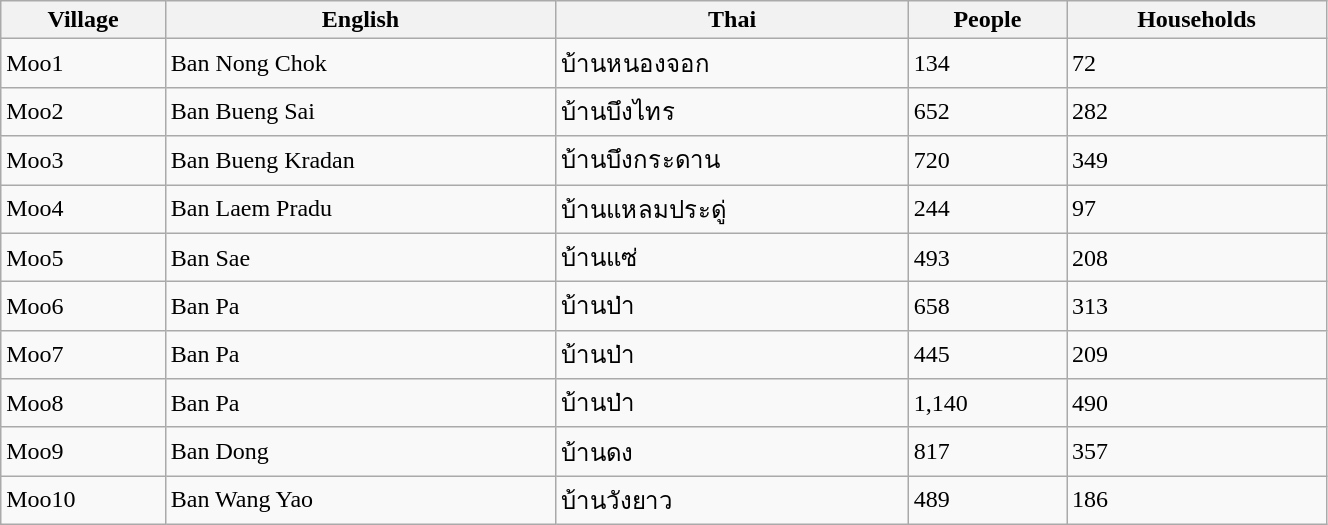<table class="wikitable" style="width:70%;">
<tr>
<th>Village</th>
<th>English</th>
<th>Thai</th>
<th>People</th>
<th>Households</th>
</tr>
<tr>
<td>Moo1</td>
<td>Ban Nong Chok</td>
<td>บ้านหนองจอก</td>
<td>134</td>
<td>72</td>
</tr>
<tr>
<td>Moo2</td>
<td>Ban Bueng Sai</td>
<td>บ้านบึงไทร</td>
<td>652</td>
<td>282</td>
</tr>
<tr>
<td>Moo3</td>
<td>Ban Bueng Kradan</td>
<td>บ้านบึงกระดาน</td>
<td>720</td>
<td>349</td>
</tr>
<tr>
<td>Moo4</td>
<td>Ban Laem Pradu</td>
<td>บ้านแหลมประดู่</td>
<td>244</td>
<td>97</td>
</tr>
<tr>
<td>Moo5</td>
<td>Ban Sae</td>
<td>บ้านแซ่</td>
<td>493</td>
<td>208</td>
</tr>
<tr>
<td>Moo6</td>
<td>Ban Pa</td>
<td>บ้านป่า</td>
<td>658</td>
<td>313</td>
</tr>
<tr>
<td>Moo7</td>
<td>Ban Pa</td>
<td>บ้านป่า</td>
<td>445</td>
<td>209</td>
</tr>
<tr>
<td>Moo8</td>
<td>Ban Pa</td>
<td>บ้านป่า</td>
<td>1,140</td>
<td>490</td>
</tr>
<tr>
<td>Moo9</td>
<td>Ban Dong</td>
<td>บ้านดง</td>
<td>817</td>
<td>357</td>
</tr>
<tr>
<td>Moo10</td>
<td>Ban Wang Yao</td>
<td>บ้านวังยาว</td>
<td>489</td>
<td>186</td>
</tr>
</table>
